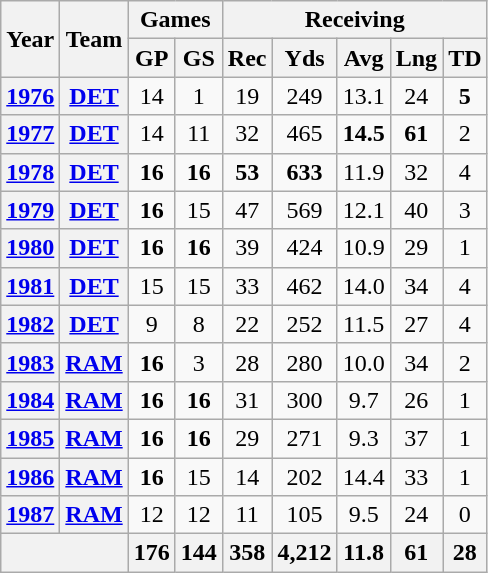<table class="wikitable" style="text-align:center">
<tr>
<th rowspan="2">Year</th>
<th rowspan="2">Team</th>
<th colspan="2">Games</th>
<th colspan="5">Receiving</th>
</tr>
<tr>
<th>GP</th>
<th>GS</th>
<th>Rec</th>
<th>Yds</th>
<th>Avg</th>
<th>Lng</th>
<th>TD</th>
</tr>
<tr>
<th><a href='#'>1976</a></th>
<th><a href='#'>DET</a></th>
<td>14</td>
<td>1</td>
<td>19</td>
<td>249</td>
<td>13.1</td>
<td>24</td>
<td><strong>5</strong></td>
</tr>
<tr>
<th><a href='#'>1977</a></th>
<th><a href='#'>DET</a></th>
<td>14</td>
<td>11</td>
<td>32</td>
<td>465</td>
<td><strong>14.5</strong></td>
<td><strong>61</strong></td>
<td>2</td>
</tr>
<tr>
<th><a href='#'>1978</a></th>
<th><a href='#'>DET</a></th>
<td><strong>16</strong></td>
<td><strong>16</strong></td>
<td><strong>53</strong></td>
<td><strong>633</strong></td>
<td>11.9</td>
<td>32</td>
<td>4</td>
</tr>
<tr>
<th><a href='#'>1979</a></th>
<th><a href='#'>DET</a></th>
<td><strong>16</strong></td>
<td>15</td>
<td>47</td>
<td>569</td>
<td>12.1</td>
<td>40</td>
<td>3</td>
</tr>
<tr>
<th><a href='#'>1980</a></th>
<th><a href='#'>DET</a></th>
<td><strong>16</strong></td>
<td><strong>16</strong></td>
<td>39</td>
<td>424</td>
<td>10.9</td>
<td>29</td>
<td>1</td>
</tr>
<tr>
<th><a href='#'>1981</a></th>
<th><a href='#'>DET</a></th>
<td>15</td>
<td>15</td>
<td>33</td>
<td>462</td>
<td>14.0</td>
<td>34</td>
<td>4</td>
</tr>
<tr>
<th><a href='#'>1982</a></th>
<th><a href='#'>DET</a></th>
<td>9</td>
<td>8</td>
<td>22</td>
<td>252</td>
<td>11.5</td>
<td>27</td>
<td>4</td>
</tr>
<tr>
<th><a href='#'>1983</a></th>
<th><a href='#'>RAM</a></th>
<td><strong>16</strong></td>
<td>3</td>
<td>28</td>
<td>280</td>
<td>10.0</td>
<td>34</td>
<td>2</td>
</tr>
<tr>
<th><a href='#'>1984</a></th>
<th><a href='#'>RAM</a></th>
<td><strong>16</strong></td>
<td><strong>16</strong></td>
<td>31</td>
<td>300</td>
<td>9.7</td>
<td>26</td>
<td>1</td>
</tr>
<tr>
<th><a href='#'>1985</a></th>
<th><a href='#'>RAM</a></th>
<td><strong>16</strong></td>
<td><strong>16</strong></td>
<td>29</td>
<td>271</td>
<td>9.3</td>
<td>37</td>
<td>1</td>
</tr>
<tr>
<th><a href='#'>1986</a></th>
<th><a href='#'>RAM</a></th>
<td><strong>16</strong></td>
<td>15</td>
<td>14</td>
<td>202</td>
<td>14.4</td>
<td>33</td>
<td>1</td>
</tr>
<tr>
<th><a href='#'>1987</a></th>
<th><a href='#'>RAM</a></th>
<td>12</td>
<td>12</td>
<td>11</td>
<td>105</td>
<td>9.5</td>
<td>24</td>
<td>0</td>
</tr>
<tr>
<th colspan="2"></th>
<th>176</th>
<th>144</th>
<th>358</th>
<th>4,212</th>
<th>11.8</th>
<th>61</th>
<th>28</th>
</tr>
</table>
